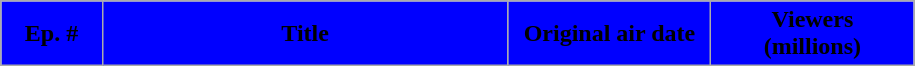<table class="wikitable plainrowheaders" style="background:#fff;">
<tr>
<th style="background:#0000FF; width:10%;"><span>Ep. #</span></th>
<th style="background:#0000FF; width:40%;"><span>Title</span></th>
<th style="background:#0000FF; width:20%;"><span>Original air date</span></th>
<th style="background:#0000FF; width:20%;"><span>Viewers<br>(millions)</span><br>






</th>
</tr>
</table>
